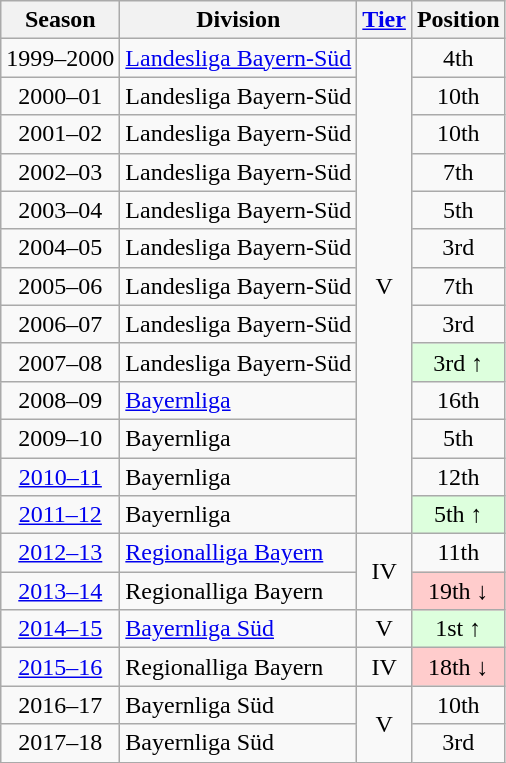<table class="wikitable">
<tr>
<th>Season</th>
<th>Division</th>
<th><a href='#'>Tier</a></th>
<th>Position</th>
</tr>
<tr align="center">
<td>1999–2000</td>
<td align="left"><a href='#'>Landesliga Bayern-Süd</a></td>
<td rowspan=13>V</td>
<td>4th</td>
</tr>
<tr align="center">
<td>2000–01</td>
<td align="left">Landesliga Bayern-Süd</td>
<td>10th</td>
</tr>
<tr align="center">
<td>2001–02</td>
<td align="left">Landesliga Bayern-Süd</td>
<td>10th</td>
</tr>
<tr align="center">
<td>2002–03</td>
<td align="left">Landesliga Bayern-Süd</td>
<td>7th</td>
</tr>
<tr align="center">
<td>2003–04</td>
<td align="left">Landesliga Bayern-Süd</td>
<td>5th</td>
</tr>
<tr align="center">
<td>2004–05</td>
<td align="left">Landesliga Bayern-Süd</td>
<td>3rd</td>
</tr>
<tr align="center">
<td>2005–06</td>
<td align="left">Landesliga Bayern-Süd</td>
<td>7th</td>
</tr>
<tr align="center">
<td>2006–07</td>
<td align="left">Landesliga Bayern-Süd</td>
<td>3rd</td>
</tr>
<tr align="center">
<td>2007–08</td>
<td align="left">Landesliga Bayern-Süd</td>
<td style="background:#ddffdd">3rd ↑</td>
</tr>
<tr align="center">
<td>2008–09</td>
<td align="left"><a href='#'>Bayernliga</a></td>
<td>16th</td>
</tr>
<tr align="center">
<td>2009–10</td>
<td align="left">Bayernliga</td>
<td>5th</td>
</tr>
<tr align="center">
<td><a href='#'>2010–11</a></td>
<td align="left">Bayernliga</td>
<td>12th</td>
</tr>
<tr align="center">
<td><a href='#'>2011–12</a></td>
<td align="left">Bayernliga</td>
<td style="background:#ddffdd">5th ↑</td>
</tr>
<tr align="center">
<td><a href='#'>2012–13</a></td>
<td align="left"><a href='#'>Regionalliga Bayern</a></td>
<td rowspan=2>IV</td>
<td>11th</td>
</tr>
<tr align="center">
<td><a href='#'>2013–14</a></td>
<td align="left">Regionalliga Bayern</td>
<td style="background:#ffcccc">19th ↓</td>
</tr>
<tr align="center">
<td><a href='#'>2014–15</a></td>
<td align="left"><a href='#'>Bayernliga Süd</a></td>
<td>V</td>
<td style="background:#ddffdd">1st ↑</td>
</tr>
<tr align="center">
<td><a href='#'>2015–16</a></td>
<td align="left">Regionalliga Bayern</td>
<td>IV</td>
<td style="background:#ffcccc">18th ↓</td>
</tr>
<tr align="center">
<td>2016–17</td>
<td align="left">Bayernliga Süd</td>
<td rowspan=2>V</td>
<td>10th</td>
</tr>
<tr align="center">
<td>2017–18</td>
<td align="left">Bayernliga Süd</td>
<td>3rd</td>
</tr>
</table>
